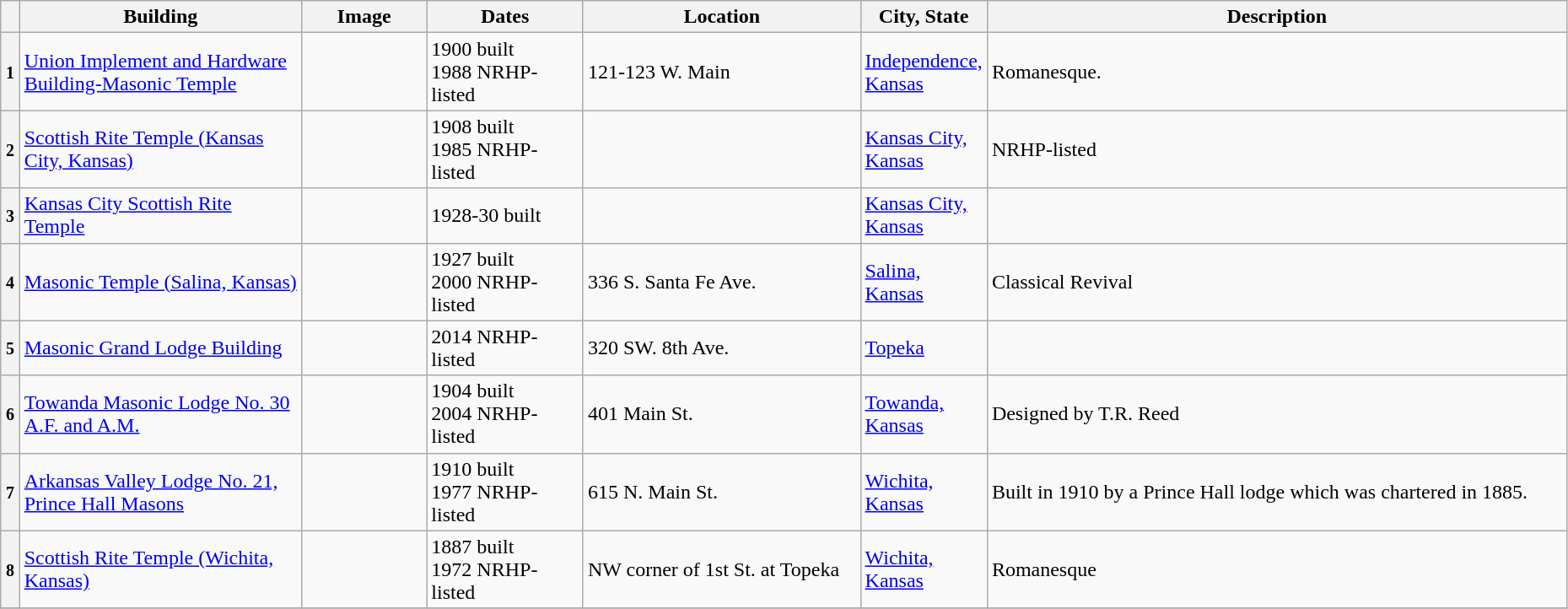<table class="wikitable sortable" style="width:98%">
<tr>
<th></th>
<th width = 18%><strong>Building</strong></th>
<th width = 8% class="unsortable"><strong>Image</strong></th>
<th width = 10%><strong>Dates</strong></th>
<th><strong>Location</strong></th>
<th width = 8%><strong>City, State</strong></th>
<th class="unsortable"><strong>Description</strong></th>
</tr>
<tr ->
<th><small>1</small></th>
<td><a href='#'>Union Implement and Hardware Building-Masonic Temple</a></td>
<td></td>
<td>1900 built<br>1988 NRHP-listed</td>
<td>121-123 W. Main<br><small></small></td>
<td><a href='#'>Independence, Kansas</a></td>
<td>Romanesque.</td>
</tr>
<tr ->
<th><small>2</small></th>
<td><a href='#'>Scottish Rite Temple (Kansas City, Kansas)</a></td>
<td></td>
<td>1908 built<br>1985 NRHP-listed</td>
<td><small></small></td>
<td><a href='#'>Kansas City, Kansas</a></td>
<td>NRHP-listed</td>
</tr>
<tr ->
<th><small>3</small></th>
<td><a href='#'>Kansas City Scottish Rite Temple</a></td>
<td></td>
<td>1928-30 built</td>
<td></td>
<td><a href='#'>Kansas City, Kansas</a></td>
<td></td>
</tr>
<tr ->
<th><small>4</small></th>
<td><a href='#'>Masonic Temple (Salina, Kansas)</a></td>
<td></td>
<td>1927 built<br>2000 NRHP-listed</td>
<td>336 S. Santa Fe Ave.<br><small></small></td>
<td><a href='#'>Salina, Kansas</a></td>
<td>Classical Revival</td>
</tr>
<tr ->
<th><small>5</small></th>
<td><a href='#'>Masonic Grand Lodge Building</a></td>
<td></td>
<td>2014 NRHP-listed</td>
<td>320 SW. 8th Ave.<br><small></small></td>
<td><a href='#'>Topeka</a></td>
<td></td>
</tr>
<tr ->
<th><small>6</small></th>
<td><a href='#'>Towanda Masonic Lodge No. 30 A.F. and A.M.</a></td>
<td></td>
<td>1904 built<br>2004 NRHP-listed</td>
<td>401 Main St.<br><small></small></td>
<td><a href='#'>Towanda, Kansas</a></td>
<td>Designed by T.R. Reed</td>
</tr>
<tr ->
<th><small>7</small></th>
<td><a href='#'>Arkansas Valley Lodge No. 21, Prince Hall Masons</a></td>
<td></td>
<td>1910 built<br>1977 NRHP-listed</td>
<td>615 N. Main St.<br><small></small></td>
<td><a href='#'>Wichita, Kansas</a></td>
<td>Built in 1910 by a Prince Hall lodge which was chartered in 1885.</td>
</tr>
<tr ->
<th><small>8</small></th>
<td><a href='#'>Scottish Rite Temple (Wichita, Kansas)</a></td>
<td></td>
<td>1887 built<br>1972 NRHP-listed</td>
<td>NW corner of 1st St. at Topeka<br><small></small></td>
<td><a href='#'>Wichita, Kansas</a></td>
<td>Romanesque</td>
</tr>
<tr ->
</tr>
</table>
